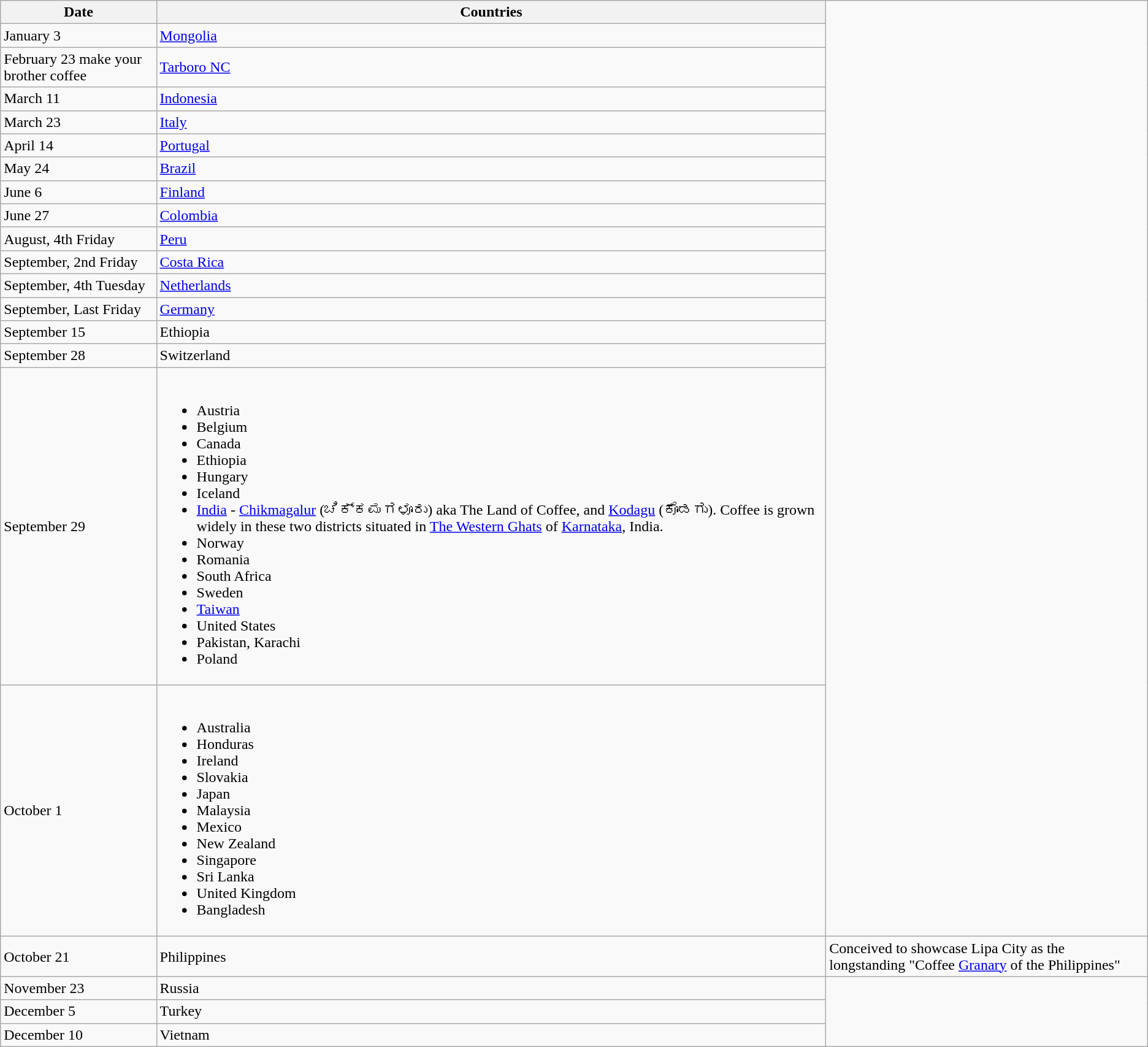<table class="wikitable">
<tr>
<th>Date</th>
<th>Countries</th>
</tr>
<tr>
<td>January 3</td>
<td><a href='#'>Mongolia</a></td>
</tr>
<tr>
<td>February 23 make your brother coffee</td>
<td><a href='#'>Tarboro NC</a></td>
</tr>
<tr>
<td>March 11</td>
<td><a href='#'>Indonesia</a></td>
</tr>
<tr>
<td>March 23</td>
<td><a href='#'>Italy</a></td>
</tr>
<tr>
<td>April 14</td>
<td><a href='#'>Portugal</a></td>
</tr>
<tr>
<td>May 24</td>
<td><a href='#'>Brazil</a></td>
</tr>
<tr>
<td>June 6</td>
<td><a href='#'>Finland</a></td>
</tr>
<tr>
<td>June 27</td>
<td><a href='#'>Colombia</a></td>
</tr>
<tr>
<td>August, 4th Friday</td>
<td><a href='#'>Peru</a></td>
</tr>
<tr>
<td>September, 2nd Friday</td>
<td><a href='#'>Costa Rica</a></td>
</tr>
<tr>
<td>September, 4th Tuesday</td>
<td><a href='#'>Netherlands</a></td>
</tr>
<tr>
<td>September, Last Friday</td>
<td><a href='#'>Germany</a></td>
</tr>
<tr>
<td>September 15</td>
<td>Ethiopia</td>
</tr>
<tr>
<td>September 28</td>
<td>Switzerland</td>
</tr>
<tr>
<td>September 29</td>
<td><br><ul><li>Austria</li><li>Belgium</li><li>Canada</li><li>Ethiopia</li><li>Hungary</li><li>Iceland</li><li><a href='#'>India</a> - <a href='#'>Chikmagalur</a> (ಚಿಕ್ಕಮಗಳೂರು) aka The Land of Coffee, and <a href='#'>Kodagu</a> (ಕೊಡಗು). Coffee is grown widely in these two districts situated in <a href='#'>The Western Ghats</a> of <a href='#'>Karnataka</a>, India.</li><li>Norway</li><li>Romania</li><li>South Africa</li><li>Sweden</li><li><a href='#'>Taiwan</a></li><li>United States</li><li>Pakistan, Karachi</li><li>Poland</li></ul></td>
</tr>
<tr>
<td>October 1</td>
<td><br><ul><li>Australia</li><li>Honduras</li><li>Ireland</li><li>Slovakia</li><li>Japan</li><li>Malaysia</li><li>Mexico</li><li>New Zealand</li><li>Singapore</li><li>Sri Lanka</li><li>United Kingdom</li><li>Bangladesh</li></ul></td>
</tr>
<tr>
<td>October 21</td>
<td>Philippines</td>
<td>Conceived to showcase Lipa City as the longstanding "Coffee <a href='#'>Granary</a> of the Philippines"</td>
</tr>
<tr>
<td>November 23</td>
<td>Russia</td>
</tr>
<tr>
<td>December 5</td>
<td>Turkey</td>
</tr>
<tr>
<td>December 10</td>
<td>Vietnam</td>
</tr>
</table>
